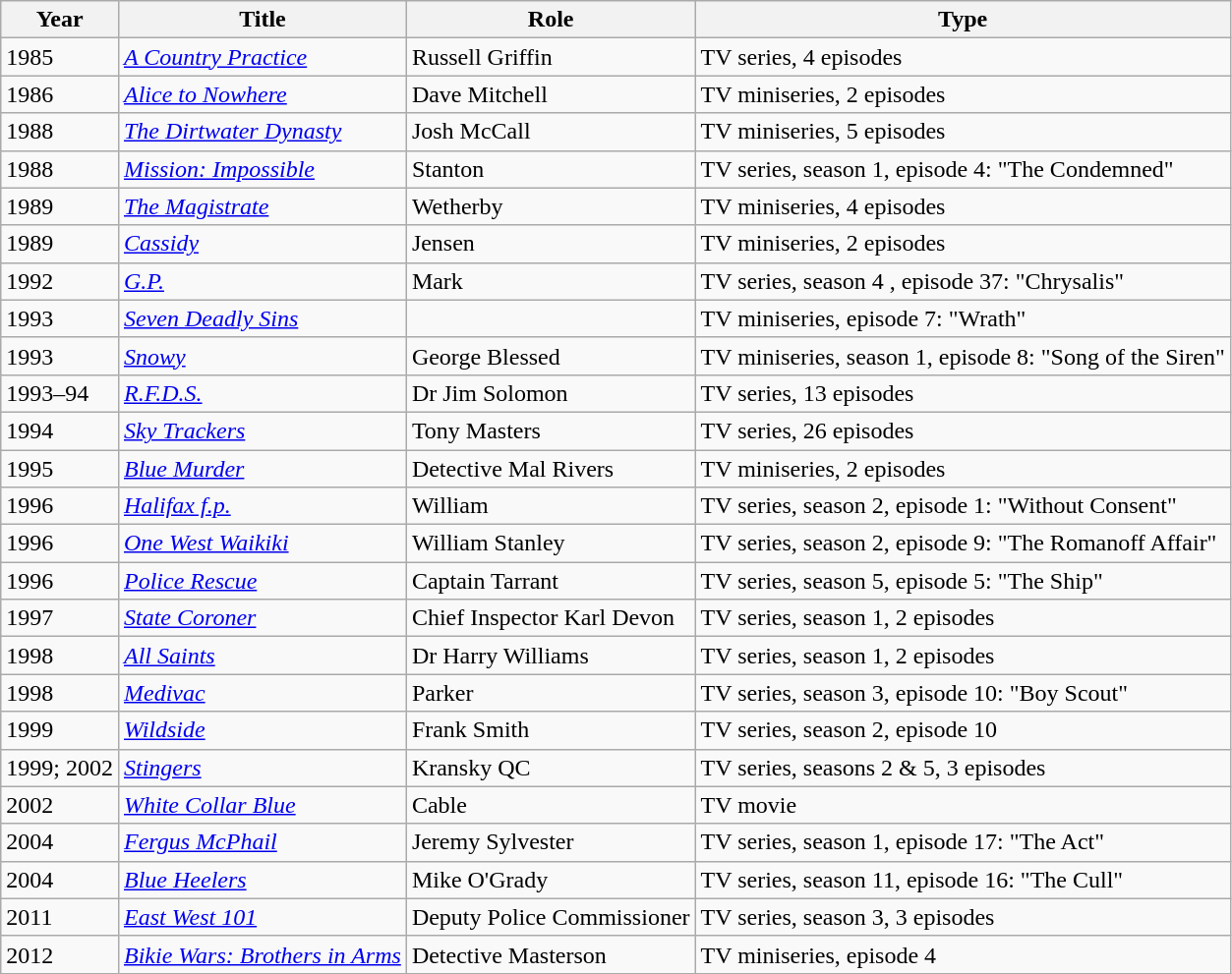<table class="wikitable">
<tr>
<th>Year</th>
<th>Title</th>
<th>Role</th>
<th>Type</th>
</tr>
<tr>
<td>1985</td>
<td><em><a href='#'>A Country Practice</a></em></td>
<td>Russell Griffin</td>
<td>TV series, 4 episodes</td>
</tr>
<tr>
<td>1986</td>
<td><em><a href='#'>Alice to Nowhere</a></em></td>
<td>Dave Mitchell</td>
<td>TV miniseries, 2 episodes</td>
</tr>
<tr>
<td>1988</td>
<td><em><a href='#'>The Dirtwater Dynasty</a></em></td>
<td>Josh McCall</td>
<td>TV miniseries, 5 episodes</td>
</tr>
<tr>
<td>1988</td>
<td><em><a href='#'>Mission: Impossible</a></em></td>
<td>Stanton</td>
<td>TV series, season 1, episode 4: "The Condemned"</td>
</tr>
<tr>
<td>1989</td>
<td><em><a href='#'>The Magistrate</a></em></td>
<td>Wetherby</td>
<td>TV miniseries, 4 episodes</td>
</tr>
<tr>
<td>1989</td>
<td><em><a href='#'>Cassidy</a></em></td>
<td>Jensen</td>
<td>TV miniseries, 2 episodes</td>
</tr>
<tr>
<td>1992</td>
<td><em><a href='#'>G.P.</a></em></td>
<td>Mark</td>
<td>TV series, season 4 , episode 37: "Chrysalis"</td>
</tr>
<tr>
<td>1993</td>
<td><em><a href='#'>Seven Deadly Sins</a></em></td>
<td></td>
<td>TV miniseries, episode 7: "Wrath"</td>
</tr>
<tr>
<td>1993</td>
<td><em><a href='#'>Snowy</a></em></td>
<td>George Blessed</td>
<td>TV miniseries, season 1, episode 8: "Song of the Siren"</td>
</tr>
<tr>
<td>1993–94</td>
<td><em><a href='#'>R.F.D.S.</a></em></td>
<td>Dr Jim Solomon</td>
<td>TV series, 13 episodes</td>
</tr>
<tr>
<td>1994</td>
<td><em><a href='#'>Sky Trackers</a></em></td>
<td>Tony Masters</td>
<td>TV series, 26 episodes</td>
</tr>
<tr>
<td>1995</td>
<td><em><a href='#'>Blue Murder</a></em></td>
<td>Detective Mal Rivers</td>
<td>TV miniseries, 2 episodes</td>
</tr>
<tr>
<td>1996</td>
<td><em><a href='#'>Halifax f.p.</a></em></td>
<td>William</td>
<td>TV series, season 2, episode 1: "Without Consent"</td>
</tr>
<tr>
<td>1996</td>
<td><em><a href='#'>One West Waikiki</a></em></td>
<td>William Stanley</td>
<td>TV series, season 2, episode 9: "The Romanoff Affair"</td>
</tr>
<tr>
<td>1996</td>
<td><em><a href='#'>Police Rescue</a></em></td>
<td>Captain Tarrant</td>
<td>TV series, season 5, episode 5: "The Ship"</td>
</tr>
<tr>
<td>1997</td>
<td><em><a href='#'>State Coroner</a></em></td>
<td>Chief Inspector Karl Devon</td>
<td>TV series, season 1, 2 episodes</td>
</tr>
<tr>
<td>1998</td>
<td><em><a href='#'>All Saints</a></em></td>
<td>Dr Harry Williams</td>
<td>TV series, season 1, 2 episodes</td>
</tr>
<tr>
<td>1998</td>
<td><em><a href='#'>Medivac</a></em></td>
<td>Parker</td>
<td>TV series, season 3, episode 10: "Boy Scout"</td>
</tr>
<tr>
<td>1999</td>
<td><em><a href='#'>Wildside</a></em></td>
<td>Frank Smith</td>
<td>TV series, season 2, episode 10</td>
</tr>
<tr>
<td>1999; 2002</td>
<td><em><a href='#'>Stingers</a></em></td>
<td>Kransky QC</td>
<td>TV series, seasons 2 & 5, 3 episodes</td>
</tr>
<tr>
<td>2002</td>
<td><em><a href='#'>White Collar Blue</a></em></td>
<td>Cable</td>
<td>TV movie</td>
</tr>
<tr>
<td>2004</td>
<td><em><a href='#'>Fergus McPhail</a></em></td>
<td>Jeremy Sylvester</td>
<td>TV series, season 1, episode 17: "The Act"</td>
</tr>
<tr>
<td>2004</td>
<td><em><a href='#'>Blue Heelers</a></em></td>
<td>Mike O'Grady</td>
<td>TV series, season 11, episode 16: "The Cull"</td>
</tr>
<tr>
<td>2011</td>
<td><em><a href='#'>East West 101</a></em></td>
<td>Deputy Police Commissioner</td>
<td>TV series, season 3, 3 episodes</td>
</tr>
<tr>
<td>2012</td>
<td><em><a href='#'>Bikie Wars: Brothers in Arms</a></em></td>
<td>Detective Masterson</td>
<td>TV miniseries, episode 4</td>
</tr>
</table>
